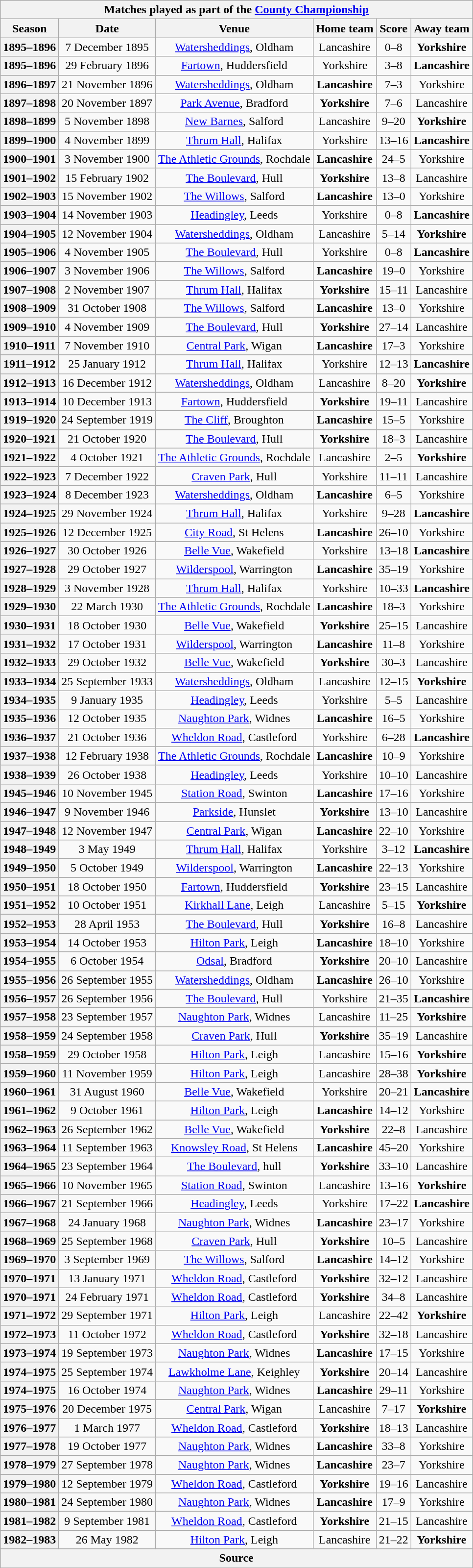<table class="wikitable sortable plainrowheaders" style="text-align: center">
<tr>
<th scope="row" colspan=6 style="text-align: center;">Matches played as part of the <a href='#'>County Championship</a></th>
</tr>
<tr>
<th scope="col" data-sort-type=number>Season</th>
<th scope="col">Date</th>
<th scope="col">Venue</th>
<th scope="col">Home team</th>
<th scope="col">Score</th>
<th scope="col">Away team</th>
</tr>
<tr>
<th scope="row"  style="text-align: center;">1895–1896</th>
<td>7 December 1895</td>
<td><a href='#'>Watersheddings</a>, Oldham</td>
<td>Lancashire</td>
<td>0–8</td>
<td><strong>Yorkshire</strong></td>
</tr>
<tr>
<th scope="row"  style="text-align: center;">1895–1896</th>
<td>29 February 1896</td>
<td><a href='#'>Fartown</a>, Huddersfield</td>
<td>Yorkshire</td>
<td>3–8</td>
<td><strong>Lancashire</strong></td>
</tr>
<tr>
<th scope="row"  style="text-align: center;">1896–1897</th>
<td>21 November 1896</td>
<td><a href='#'>Watersheddings</a>, Oldham</td>
<td><strong>Lancashire</strong></td>
<td>7–3</td>
<td>Yorkshire</td>
</tr>
<tr>
<th scope="row"  style="text-align: center;">1897–1898</th>
<td>20 November 1897</td>
<td><a href='#'>Park Avenue</a>, Bradford</td>
<td><strong>Yorkshire</strong></td>
<td>7–6</td>
<td>Lancashire</td>
</tr>
<tr>
<th scope="row"  style="text-align: center;">1898–1899</th>
<td>5 November 1898</td>
<td><a href='#'>New Barnes</a>, Salford</td>
<td>Lancashire</td>
<td>9–20</td>
<td><strong>Yorkshire</strong></td>
</tr>
<tr>
<th scope="row"  style="text-align: center;">1899–1900</th>
<td>4 November 1899</td>
<td><a href='#'>Thrum Hall</a>, Halifax</td>
<td>Yorkshire</td>
<td>13–16</td>
<td><strong>Lancashire</strong></td>
</tr>
<tr>
<th scope="row"  style="text-align: center;">1900–1901</th>
<td>3 November 1900</td>
<td><a href='#'>The Athletic Grounds</a>, Rochdale</td>
<td><strong>Lancashire</strong></td>
<td>24–5</td>
<td>Yorkshire</td>
</tr>
<tr>
<th scope="row"  style="text-align: center;">1901–1902</th>
<td>15 February 1902</td>
<td><a href='#'>The Boulevard</a>, Hull</td>
<td><strong>Yorkshire</strong></td>
<td>13–8</td>
<td>Lancashire</td>
</tr>
<tr>
<th scope="row"  style="text-align: center;">1902–1903</th>
<td>15 November 1902</td>
<td><a href='#'>The Willows</a>, Salford</td>
<td><strong>Lancashire</strong></td>
<td>13–0</td>
<td>Yorkshire</td>
</tr>
<tr>
<th scope="row"  style="text-align: center;">1903–1904</th>
<td>14 November 1903</td>
<td><a href='#'>Headingley</a>, Leeds</td>
<td>Yorkshire</td>
<td>0–8</td>
<td><strong>Lancashire</strong></td>
</tr>
<tr>
<th scope="row"  style="text-align: center;">1904–1905</th>
<td>12 November 1904</td>
<td><a href='#'>Watersheddings</a>, Oldham</td>
<td>Lancashire</td>
<td>5–14</td>
<td><strong>Yorkshire</strong></td>
</tr>
<tr>
<th scope="row"  style="text-align: center;">1905–1906</th>
<td>4 November 1905</td>
<td><a href='#'>The Boulevard</a>, Hull</td>
<td>Yorkshire</td>
<td>0–8</td>
<td><strong>Lancashire</strong></td>
</tr>
<tr>
<th scope="row"  style="text-align: center;">1906–1907</th>
<td>3 November 1906</td>
<td><a href='#'>The Willows</a>, Salford</td>
<td><strong>Lancashire</strong></td>
<td>19–0</td>
<td>Yorkshire</td>
</tr>
<tr>
<th scope="row"  style="text-align: center;">1907–1908</th>
<td>2 November 1907</td>
<td><a href='#'>Thrum Hall</a>, Halifax</td>
<td><strong>Yorkshire</strong></td>
<td>15–11</td>
<td>Lancashire</td>
</tr>
<tr>
<th scope="row"  style="text-align: center;">1908–1909</th>
<td>31 October 1908</td>
<td><a href='#'>The Willows</a>, Salford</td>
<td><strong>Lancashire</strong></td>
<td>13–0</td>
<td>Yorkshire</td>
</tr>
<tr>
<th scope="row"  style="text-align: center;">1909–1910</th>
<td>4 November 1909</td>
<td><a href='#'>The Boulevard</a>, Hull</td>
<td><strong>Yorkshire</strong></td>
<td>27–14</td>
<td>Lancashire</td>
</tr>
<tr>
<th scope="row"  style="text-align: center;">1910–1911</th>
<td>7 November 1910</td>
<td><a href='#'>Central Park</a>, Wigan</td>
<td><strong>Lancashire</strong></td>
<td>17–3</td>
<td>Yorkshire</td>
</tr>
<tr>
<th scope="row"  style="text-align: center;">1911–1912</th>
<td>25 January 1912</td>
<td><a href='#'>Thrum Hall</a>, Halifax</td>
<td>Yorkshire</td>
<td>12–13</td>
<td><strong>Lancashire</strong></td>
</tr>
<tr>
<th scope="row"  style="text-align: center;">1912–1913</th>
<td>16 December 1912</td>
<td><a href='#'>Watersheddings</a>, Oldham</td>
<td>Lancashire</td>
<td>8–20</td>
<td><strong>Yorkshire</strong></td>
</tr>
<tr>
<th scope="row"  style="text-align: center;">1913–1914</th>
<td>10 December 1913</td>
<td><a href='#'>Fartown</a>, Huddersfield</td>
<td><strong>Yorkshire</strong></td>
<td>19–11</td>
<td>Lancashire</td>
</tr>
<tr>
<th scope="row"  style="text-align: center;">1919–1920</th>
<td>24 September 1919</td>
<td><a href='#'>The Cliff</a>, Broughton</td>
<td><strong>Lancashire</strong></td>
<td>15–5</td>
<td>Yorkshire</td>
</tr>
<tr>
<th scope="row"  style="text-align: center;">1920–1921</th>
<td>21 October 1920</td>
<td><a href='#'>The Boulevard</a>, Hull</td>
<td><strong>Yorkshire</strong></td>
<td>18–3</td>
<td>Lancashire</td>
</tr>
<tr>
<th scope="row"  style="text-align: center;">1921–1922</th>
<td>4 October 1921</td>
<td><a href='#'>The Athletic Grounds</a>, Rochdale</td>
<td>Lancashire</td>
<td>2–5</td>
<td><strong>Yorkshire</strong></td>
</tr>
<tr>
<th scope="row"  style="text-align: center;">1922–1923</th>
<td>7 December 1922</td>
<td><a href='#'>Craven Park</a>, Hull</td>
<td>Yorkshire</td>
<td>11–11</td>
<td>Lancashire</td>
</tr>
<tr>
<th scope="row"  style="text-align: center;">1923–1924</th>
<td>8 December 1923</td>
<td><a href='#'>Watersheddings</a>, Oldham</td>
<td><strong>Lancashire</strong></td>
<td>6–5</td>
<td>Yorkshire</td>
</tr>
<tr>
<th scope="row"  style="text-align: center;">1924–1925</th>
<td>29 November 1924</td>
<td><a href='#'>Thrum Hall</a>, Halifax</td>
<td>Yorkshire</td>
<td>9–28</td>
<td><strong>Lancashire</strong></td>
</tr>
<tr>
<th scope="row"  style="text-align: center;">1925–1926</th>
<td>12 December 1925</td>
<td><a href='#'>City Road</a>, St Helens</td>
<td><strong>Lancashire</strong></td>
<td>26–10</td>
<td>Yorkshire</td>
</tr>
<tr>
<th scope="row"  style="text-align: center;">1926–1927</th>
<td>30 October 1926</td>
<td><a href='#'>Belle Vue</a>, Wakefield</td>
<td>Yorkshire</td>
<td>13–18</td>
<td><strong>Lancashire</strong></td>
</tr>
<tr>
<th scope="row"  style="text-align: center;">1927–1928</th>
<td>29 October 1927</td>
<td><a href='#'>Wilderspool</a>, Warrington</td>
<td><strong>Lancashire</strong></td>
<td>35–19</td>
<td>Yorkshire</td>
</tr>
<tr>
<th scope="row"  style="text-align: center;">1928–1929</th>
<td>3 November 1928</td>
<td><a href='#'>Thrum Hall</a>, Halifax</td>
<td>Yorkshire</td>
<td>10–33</td>
<td><strong>Lancashire</strong></td>
</tr>
<tr>
<th scope="row"  style="text-align: center;">1929–1930</th>
<td>22 March 1930</td>
<td><a href='#'>The Athletic Grounds</a>, Rochdale</td>
<td><strong>Lancashire</strong></td>
<td>18–3</td>
<td>Yorkshire</td>
</tr>
<tr>
<th scope="row"  style="text-align: center;">1930–1931</th>
<td>18 October 1930</td>
<td><a href='#'>Belle Vue</a>, Wakefield</td>
<td><strong>Yorkshire</strong></td>
<td>25–15</td>
<td>Lancashire</td>
</tr>
<tr>
<th scope="row"  style="text-align: center;">1931–1932</th>
<td>17 October 1931</td>
<td><a href='#'>Wilderspool</a>, Warrington</td>
<td><strong>Lancashire</strong></td>
<td>11–8</td>
<td>Yorkshire</td>
</tr>
<tr>
<th scope="row"  style="text-align: center;">1932–1933</th>
<td>29 October 1932</td>
<td><a href='#'>Belle Vue</a>, Wakefield</td>
<td><strong>Yorkshire</strong></td>
<td>30–3</td>
<td>Lancashire</td>
</tr>
<tr>
<th scope="row"  style="text-align: center;">1933–1934</th>
<td>25 September 1933</td>
<td><a href='#'>Watersheddings</a>, Oldham</td>
<td>Lancashire</td>
<td>12–15</td>
<td><strong>Yorkshire</strong></td>
</tr>
<tr>
<th scope="row"  style="text-align: center;">1934–1935</th>
<td>9 January 1935</td>
<td><a href='#'>Headingley</a>, Leeds</td>
<td>Yorkshire</td>
<td>5–5</td>
<td>Lancashire</td>
</tr>
<tr>
<th scope="row"  style="text-align: center;">1935–1936</th>
<td>12 October 1935</td>
<td><a href='#'>Naughton Park</a>, Widnes</td>
<td><strong>Lancashire</strong></td>
<td>16–5</td>
<td>Yorkshire</td>
</tr>
<tr>
<th scope="row"  style="text-align: center;">1936–1937</th>
<td>21 October 1936</td>
<td><a href='#'>Wheldon Road</a>, Castleford</td>
<td>Yorkshire</td>
<td>6–28</td>
<td><strong>Lancashire</strong></td>
</tr>
<tr>
<th scope="row"  style="text-align: center;">1937–1938</th>
<td>12 February 1938</td>
<td><a href='#'>The Athletic Grounds</a>, Rochdale</td>
<td><strong>Lancashire</strong></td>
<td>10–9</td>
<td>Yorkshire</td>
</tr>
<tr>
<th scope="row"  style="text-align: center;">1938–1939</th>
<td>26 October 1938</td>
<td><a href='#'>Headingley</a>, Leeds</td>
<td>Yorkshire</td>
<td>10–10</td>
<td>Lancashire</td>
</tr>
<tr>
<th scope="row"  style="text-align: center;">1945–1946</th>
<td>10 November 1945</td>
<td><a href='#'>Station Road</a>, Swinton</td>
<td><strong>Lancashire</strong></td>
<td>17–16</td>
<td>Yorkshire</td>
</tr>
<tr>
<th scope="row"  style="text-align: center;">1946–1947</th>
<td>9 November 1946</td>
<td><a href='#'>Parkside</a>, Hunslet</td>
<td><strong>Yorkshire</strong></td>
<td>13–10</td>
<td>Lancashire</td>
</tr>
<tr>
<th scope="row"  style="text-align: center;">1947–1948</th>
<td>12 November 1947</td>
<td><a href='#'>Central Park</a>, Wigan</td>
<td><strong>Lancashire</strong></td>
<td>22–10</td>
<td>Yorkshire</td>
</tr>
<tr>
<th scope="row"  style="text-align: center;">1948–1949</th>
<td>3 May 1949</td>
<td><a href='#'>Thrum Hall</a>, Halifax</td>
<td>Yorkshire</td>
<td>3–12</td>
<td><strong>Lancashire</strong></td>
</tr>
<tr>
<th scope="row"  style="text-align: center;">1949–1950</th>
<td>5 October 1949</td>
<td><a href='#'>Wilderspool</a>, Warrington</td>
<td><strong>Lancashire</strong></td>
<td>22–13</td>
<td>Yorkshire</td>
</tr>
<tr>
<th scope="row"  style="text-align: center;">1950–1951</th>
<td>18 October 1950</td>
<td><a href='#'>Fartown</a>, Huddersfield</td>
<td><strong>Yorkshire</strong></td>
<td>23–15</td>
<td>Lancashire</td>
</tr>
<tr>
<th scope="row"  style="text-align: center;">1951–1952</th>
<td>10 October 1951</td>
<td><a href='#'>Kirkhall Lane</a>, Leigh</td>
<td>Lancashire</td>
<td>5–15</td>
<td><strong>Yorkshire</strong></td>
</tr>
<tr>
<th scope="row"  style="text-align: center;">1952–1953</th>
<td>28 April 1953</td>
<td><a href='#'>The Boulevard</a>, Hull</td>
<td><strong>Yorkshire</strong></td>
<td>16–8</td>
<td>Lancashire</td>
</tr>
<tr>
<th scope="row"  style="text-align: center;">1953–1954</th>
<td>14 October 1953</td>
<td><a href='#'>Hilton Park</a>, Leigh</td>
<td><strong>Lancashire</strong></td>
<td>18–10</td>
<td>Yorkshire</td>
</tr>
<tr>
<th scope="row"  style="text-align: center;">1954–1955</th>
<td>6 October 1954</td>
<td><a href='#'>Odsal</a>, Bradford</td>
<td><strong>Yorkshire</strong></td>
<td>20–10</td>
<td>Lancashire</td>
</tr>
<tr>
<th scope="row"  style="text-align: center;">1955–1956</th>
<td>26 September 1955</td>
<td><a href='#'>Watersheddings</a>, Oldham</td>
<td><strong>Lancashire</strong></td>
<td>26–10</td>
<td>Yorkshire</td>
</tr>
<tr>
<th scope="row"  style="text-align: center;">1956–1957</th>
<td>26 September 1956</td>
<td><a href='#'>The Boulevard</a>, Hull</td>
<td>Yorkshire</td>
<td>21–35</td>
<td><strong>Lancashire</strong></td>
</tr>
<tr>
<th scope="row"  style="text-align: center;">1957–1958</th>
<td>23 September 1957</td>
<td><a href='#'>Naughton Park</a>, Widnes</td>
<td>Lancashire</td>
<td>11–25</td>
<td><strong>Yorkshire</strong></td>
</tr>
<tr>
<th scope="row"  style="text-align: center;">1958–1959</th>
<td>24 September 1958</td>
<td><a href='#'>Craven Park</a>, Hull</td>
<td><strong>Yorkshire</strong></td>
<td>35–19</td>
<td>Lancashire</td>
</tr>
<tr>
<th scope="row"  style="text-align: center;">1958–1959</th>
<td>29 October 1958</td>
<td><a href='#'>Hilton Park</a>, Leigh</td>
<td>Lancashire</td>
<td>15–16</td>
<td><strong>Yorkshire</strong></td>
</tr>
<tr>
<th scope="row"  style="text-align: center;">1959–1960</th>
<td>11 November 1959</td>
<td><a href='#'>Hilton Park</a>, Leigh</td>
<td>Lancashire</td>
<td>28–38</td>
<td><strong>Yorkshire</strong></td>
</tr>
<tr>
<th scope="row"  style="text-align: center;">1960–1961</th>
<td>31 August 1960</td>
<td><a href='#'>Belle Vue</a>, Wakefield</td>
<td>Yorkshire</td>
<td>20–21</td>
<td><strong>Lancashire</strong></td>
</tr>
<tr>
<th scope="row"  style="text-align: center;">1961–1962</th>
<td>9 October 1961</td>
<td><a href='#'>Hilton Park</a>, Leigh</td>
<td><strong>Lancashire</strong></td>
<td>14–12</td>
<td>Yorkshire</td>
</tr>
<tr>
<th scope="row"  style="text-align: center;">1962–1963</th>
<td>26 September 1962</td>
<td><a href='#'>Belle Vue</a>, Wakefield</td>
<td><strong>Yorkshire</strong></td>
<td>22–8</td>
<td>Lancashire</td>
</tr>
<tr>
<th scope="row"  style="text-align: center;">1963–1964</th>
<td>11 September 1963</td>
<td><a href='#'>Knowsley Road</a>, St Helens</td>
<td><strong>Lancashire</strong></td>
<td>45–20</td>
<td>Yorkshire</td>
</tr>
<tr>
<th scope="row"  style="text-align: center;">1964–1965</th>
<td>23 September 1964</td>
<td><a href='#'>The Boulevard</a>, hull</td>
<td><strong>Yorkshire</strong></td>
<td>33–10</td>
<td>Lancashire</td>
</tr>
<tr>
<th scope="row"  style="text-align: center;">1965–1966</th>
<td>10 November 1965</td>
<td><a href='#'>Station Road</a>, Swinton</td>
<td>Lancashire</td>
<td>13–16</td>
<td><strong>Yorkshire</strong></td>
</tr>
<tr>
<th scope="row"  style="text-align: center;">1966–1967</th>
<td>21 September 1966</td>
<td><a href='#'>Headingley</a>, Leeds</td>
<td>Yorkshire</td>
<td>17–22</td>
<td><strong>Lancashire</strong></td>
</tr>
<tr>
<th scope="row"  style="text-align: center;">1967–1968</th>
<td>24 January 1968</td>
<td><a href='#'>Naughton Park</a>, Widnes</td>
<td><strong>Lancashire</strong></td>
<td>23–17</td>
<td>Yorkshire</td>
</tr>
<tr>
<th scope="row"  style="text-align: center;">1968–1969</th>
<td>25 September 1968</td>
<td><a href='#'>Craven Park</a>, Hull</td>
<td><strong>Yorkshire</strong></td>
<td>10–5</td>
<td>Lancashire</td>
</tr>
<tr>
<th scope="row"  style="text-align: center;">1969–1970</th>
<td>3 September 1969</td>
<td><a href='#'>The Willows</a>, Salford</td>
<td><strong>Lancashire</strong></td>
<td>14–12</td>
<td>Yorkshire</td>
</tr>
<tr>
<th scope="row"  style="text-align: center;">1970–1971</th>
<td>13 January 1971</td>
<td><a href='#'>Wheldon Road</a>, Castleford</td>
<td><strong>Yorkshire</strong></td>
<td>32–12</td>
<td>Lancashire</td>
</tr>
<tr>
<th scope="row"  style="text-align: center;">1970–1971</th>
<td>24 February 1971</td>
<td><a href='#'>Wheldon Road</a>, Castleford</td>
<td><strong>Yorkshire</strong></td>
<td>34–8</td>
<td>Lancashire</td>
</tr>
<tr>
<th scope="row"  style="text-align: center;">1971–1972</th>
<td>29 September 1971</td>
<td><a href='#'>Hilton Park</a>, Leigh</td>
<td>Lancashire</td>
<td>22–42</td>
<td><strong>Yorkshire</strong></td>
</tr>
<tr>
<th scope="row"  style="text-align: center;">1972–1973</th>
<td>11 October 1972</td>
<td><a href='#'>Wheldon Road</a>, Castleford</td>
<td><strong>Yorkshire</strong></td>
<td>32–18</td>
<td>Lancashire</td>
</tr>
<tr>
<th scope="row"  style="text-align: center;">1973–1974</th>
<td>19 September 1973</td>
<td><a href='#'>Naughton Park</a>, Widnes</td>
<td><strong>Lancashire</strong></td>
<td>17–15</td>
<td>Yorkshire</td>
</tr>
<tr>
<th scope="row"  style="text-align: center;">1974–1975</th>
<td>25 September 1974</td>
<td><a href='#'>Lawkholme Lane</a>, Keighley</td>
<td><strong>Yorkshire</strong></td>
<td>20–14</td>
<td>Lancashire</td>
</tr>
<tr>
<th scope="row"  style="text-align: center;">1974–1975</th>
<td>16 October 1974</td>
<td><a href='#'>Naughton Park</a>, Widnes</td>
<td><strong>Lancashire</strong></td>
<td>29–11</td>
<td>Yorkshire</td>
</tr>
<tr>
<th scope="row"  style="text-align: center;">1975–1976</th>
<td>20 December 1975</td>
<td><a href='#'>Central Park</a>, Wigan</td>
<td>Lancashire</td>
<td>7–17</td>
<td><strong>Yorkshire</strong></td>
</tr>
<tr>
<th scope="row"  style="text-align: center;">1976–1977</th>
<td>1 March 1977</td>
<td><a href='#'>Wheldon Road</a>, Castleford</td>
<td><strong>Yorkshire</strong></td>
<td>18–13</td>
<td>Lancashire</td>
</tr>
<tr>
<th scope="row"  style="text-align: center;">1977–1978</th>
<td>19 October 1977</td>
<td><a href='#'>Naughton Park</a>, Widnes</td>
<td><strong>Lancashire</strong></td>
<td>33–8</td>
<td>Yorkshire</td>
</tr>
<tr>
<th scope="row"  style="text-align: center;">1978–1979</th>
<td>27 September 1978</td>
<td><a href='#'>Naughton Park</a>, Widnes</td>
<td><strong>Lancashire</strong></td>
<td>23–7</td>
<td>Yorkshire</td>
</tr>
<tr>
<th scope="row"  style="text-align: center;">1979–1980</th>
<td>12 September 1979</td>
<td><a href='#'>Wheldon Road</a>, Castleford</td>
<td><strong>Yorkshire</strong></td>
<td>19–16</td>
<td>Lancashire</td>
</tr>
<tr>
<th scope="row"  style="text-align: center;">1980–1981</th>
<td>24 September 1980</td>
<td><a href='#'>Naughton Park</a>, Widnes</td>
<td><strong>Lancashire</strong></td>
<td>17–9</td>
<td>Yorkshire</td>
</tr>
<tr>
<th scope="row"  style="text-align: center;">1981–1982</th>
<td>9 September 1981</td>
<td><a href='#'>Wheldon Road</a>, Castleford</td>
<td><strong>Yorkshire</strong></td>
<td>21–15</td>
<td>Lancashire</td>
</tr>
<tr>
<th scope="row"  style="text-align: center;">1982–1983</th>
<td>26 May 1982</td>
<td><a href='#'>Hilton Park</a>, Leigh</td>
<td>Lancashire</td>
<td>21–22</td>
<td><strong>Yorkshire</strong></td>
</tr>
<tr>
<th scope="row" style="text-align: center;" colspan=6><strong>Source</strong></th>
</tr>
</table>
